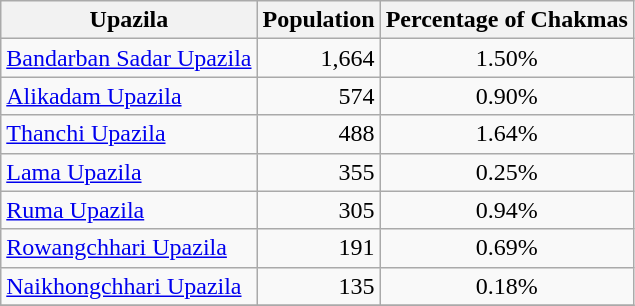<table class="wikitable sortable">
<tr>
<th>Upazila</th>
<th>Population</th>
<th>Percentage of Chakmas</th>
</tr>
<tr>
<td><a href='#'>Bandarban Sadar Upazila</a></td>
<td align=right>1,664</td>
<td align=center>1.50%</td>
</tr>
<tr>
<td><a href='#'>Alikadam Upazila</a></td>
<td align=right>574</td>
<td align=center>0.90%</td>
</tr>
<tr>
<td><a href='#'>Thanchi Upazila</a></td>
<td align=right>488</td>
<td align=center>1.64%</td>
</tr>
<tr>
<td><a href='#'>Lama Upazila</a></td>
<td align=right>355</td>
<td align=center>0.25%</td>
</tr>
<tr>
<td><a href='#'>Ruma Upazila</a></td>
<td align=right>305</td>
<td align=center>0.94%</td>
</tr>
<tr>
<td><a href='#'>Rowangchhari Upazila</a></td>
<td align=right>191</td>
<td align=center>0.69%</td>
</tr>
<tr>
<td><a href='#'>Naikhongchhari Upazila</a></td>
<td align=right>135</td>
<td align=center>0.18%</td>
</tr>
<tr>
</tr>
</table>
